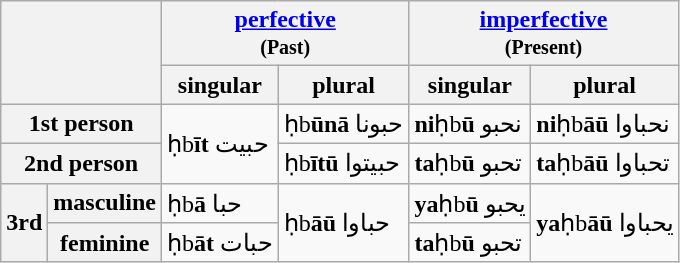<table class="wikitable">
<tr>
<th colspan="2" rowspan="2"></th>
<th colspan="2"><a href='#'>perfective</a><br><small>(Past)</small></th>
<th colspan="2"><a href='#'>imperfective</a><br><small>(Present)</small></th>
</tr>
<tr>
<th>singular</th>
<th>plural</th>
<th>singular</th>
<th>plural</th>
</tr>
<tr>
<th colspan="2">1st person</th>
<td rowspan="2">ḥb<strong>īt</strong> حبيت</td>
<td>ḥb<strong>ūnā</strong> حبونا</td>
<td><strong>ni</strong>ḥb<strong>ū</strong> نحبو</td>
<td><strong>ni</strong>ḥb<strong>āū</strong> نحباوا</td>
</tr>
<tr>
<th colspan="2">2nd person</th>
<td>ḥb<strong>ītū</strong> حبيتوا</td>
<td><strong>ta</strong>ḥb<strong>ū</strong> تحبو</td>
<td><strong>ta</strong>ḥb<strong>āū</strong> تحباوا</td>
</tr>
<tr>
<th rowspan="2">3rd</th>
<th>masculine</th>
<td>ḥb<strong>ā</strong> حبا</td>
<td rowspan="2">ḥb<strong>āū</strong> حباوا</td>
<td><strong>ya</strong>ḥb<strong>ū</strong> يحبو</td>
<td rowspan="2"><strong>ya</strong>ḥb<strong>āū</strong> يحباوا</td>
</tr>
<tr>
<th>feminine</th>
<td>ḥb<strong>āt</strong> حبات</td>
<td><strong>ta</strong>ḥb<strong>ū</strong> تحبو</td>
</tr>
</table>
